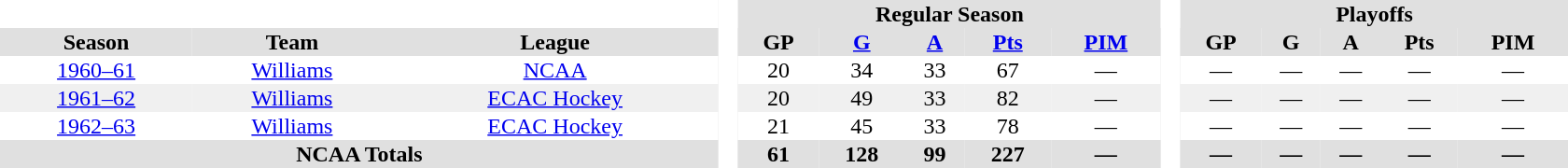<table border="0" cellpadding="1" cellspacing="0" style="text-align:center; width:70em">
<tr bgcolor="#e0e0e0">
<th colspan="3"  bgcolor="#ffffff"> </th>
<th rowspan="99" bgcolor="#ffffff"> </th>
<th colspan="5">Regular Season</th>
<th rowspan="99" bgcolor="#ffffff"> </th>
<th colspan="5">Playoffs</th>
</tr>
<tr bgcolor="#e0e0e0">
<th>Season</th>
<th>Team</th>
<th>League</th>
<th>GP</th>
<th><a href='#'>G</a></th>
<th><a href='#'>A</a></th>
<th><a href='#'>Pts</a></th>
<th><a href='#'>PIM</a></th>
<th>GP</th>
<th>G</th>
<th>A</th>
<th>Pts</th>
<th>PIM</th>
</tr>
<tr>
<td><a href='#'>1960–61</a></td>
<td><a href='#'>Williams</a></td>
<td><a href='#'>NCAA</a></td>
<td>20</td>
<td>34</td>
<td>33</td>
<td>67</td>
<td>—</td>
<td>—</td>
<td>—</td>
<td>—</td>
<td>—</td>
<td>—</td>
</tr>
<tr bgcolor=f0f0f0>
<td><a href='#'>1961–62</a></td>
<td><a href='#'>Williams</a></td>
<td><a href='#'>ECAC Hockey</a></td>
<td>20</td>
<td>49</td>
<td>33</td>
<td>82</td>
<td>—</td>
<td>—</td>
<td>—</td>
<td>—</td>
<td>—</td>
<td>—</td>
</tr>
<tr>
<td><a href='#'>1962–63</a></td>
<td><a href='#'>Williams</a></td>
<td><a href='#'>ECAC Hockey</a></td>
<td>21</td>
<td>45</td>
<td>33</td>
<td>78</td>
<td>—</td>
<td>—</td>
<td>—</td>
<td>—</td>
<td>—</td>
<td>—</td>
</tr>
<tr bgcolor="#e0e0e0">
<th colspan="3">NCAA Totals</th>
<th>61</th>
<th>128</th>
<th>99</th>
<th>227</th>
<th>—</th>
<th>—</th>
<th>—</th>
<th>—</th>
<th>—</th>
<th>—</th>
</tr>
</table>
